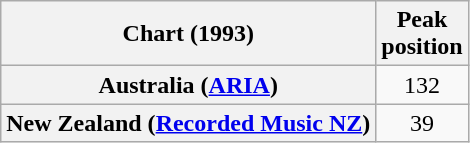<table class="wikitable sortable plainrowheaders">
<tr>
<th scope="col">Chart (1993)</th>
<th scope="col">Peak<br>position</th>
</tr>
<tr>
<th scope="row">Australia (<a href='#'>ARIA</a>)</th>
<td style="text-align:center;">132</td>
</tr>
<tr>
<th scope="row">New Zealand (<a href='#'>Recorded Music NZ</a>)</th>
<td style="text-align:center;">39</td>
</tr>
</table>
